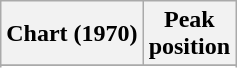<table class="wikitable sortable plainrowheaders" style="text-align:center">
<tr>
<th scope="col">Chart (1970)</th>
<th scope="col">Peak<br> position</th>
</tr>
<tr>
</tr>
<tr>
</tr>
</table>
